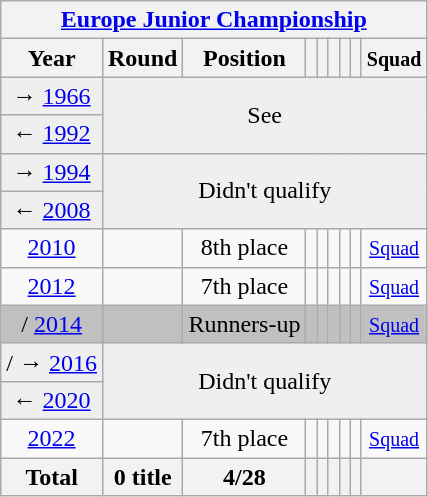<table class="wikitable" style="text-align: center;">
<tr>
<th colspan=9><a href='#'>Europe Junior Championship</a></th>
</tr>
<tr>
<th>Year</th>
<th>Round</th>
<th>Position</th>
<th></th>
<th></th>
<th></th>
<th></th>
<th></th>
<th><small>Squad</small></th>
</tr>
<tr bgcolor="efefef">
<td> → <a href='#'>1966</a></td>
<td colspan=8  rowspan=2>See </td>
</tr>
<tr bgcolor="efefef">
<td> ← <a href='#'>1992</a></td>
</tr>
<tr bgcolor="efefef">
<td> → <a href='#'>1994</a></td>
<td colspan=8 rowspan=2>Didn't qualify</td>
</tr>
<tr bgcolor="efefef">
<td> ← <a href='#'>2008</a></td>
</tr>
<tr>
<td> <a href='#'>2010</a></td>
<td></td>
<td>8th place</td>
<td></td>
<td></td>
<td></td>
<td></td>
<td></td>
<td><small><a href='#'>Squad</a></small></td>
</tr>
<tr>
<td> <a href='#'>2012</a></td>
<td></td>
<td>7th place</td>
<td></td>
<td></td>
<td></td>
<td></td>
<td></td>
<td><small><a href='#'>Squad</a></small></td>
</tr>
<tr bgcolor=silver>
<td>/ <a href='#'>2014</a></td>
<td></td>
<td>Runners-up</td>
<td></td>
<td></td>
<td></td>
<td></td>
<td></td>
<td><small><a href='#'>Squad</a></small></td>
</tr>
<tr bgcolor="efefef">
<td>/ → <a href='#'>2016</a></td>
<td colspan=8 rowspan=2>Didn't qualify</td>
</tr>
<tr bgcolor="efefef">
<td>  ← <a href='#'>2020</a></td>
</tr>
<tr>
<td> <a href='#'>2022</a></td>
<td></td>
<td>7th place</td>
<td></td>
<td></td>
<td></td>
<td></td>
<td></td>
<td><small><a href='#'>Squad</a></small></td>
</tr>
<tr>
<th>Total</th>
<th>0 title</th>
<th>4/28</th>
<th></th>
<th></th>
<th></th>
<th></th>
<th></th>
<th></th>
</tr>
</table>
